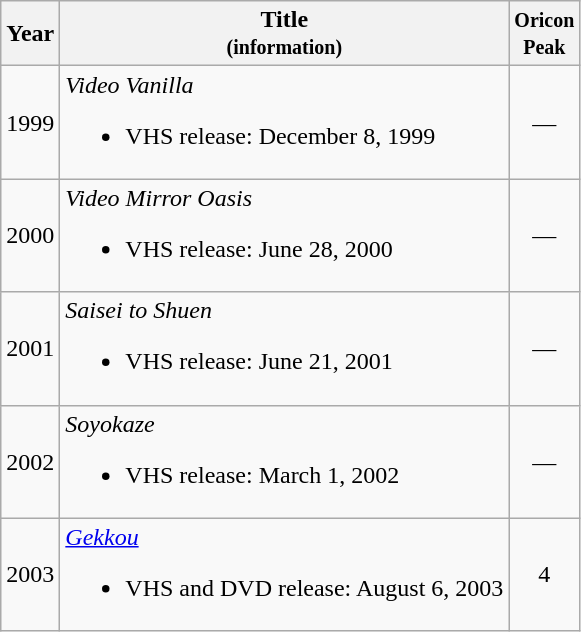<table class="wikitable">
<tr>
<th>Year</th>
<th>Title<br><small>(information)</small><br></th>
<th><small>Oricon<br>Peak</small><br></th>
</tr>
<tr>
<td>1999</td>
<td><em>Video Vanilla</em><br><ul><li>VHS release: December 8, 1999</li></ul></td>
<td style="text-align:center;">—</td>
</tr>
<tr>
<td>2000</td>
<td><em>Video Mirror Oasis</em><br><ul><li>VHS release: June 28, 2000</li></ul></td>
<td style="text-align:center;">—</td>
</tr>
<tr>
<td>2001</td>
<td><em>Saisei to Shuen</em><br><ul><li>VHS release: June 21, 2001</li></ul></td>
<td style="text-align:center;">—</td>
</tr>
<tr>
<td>2002</td>
<td><em>Soyokaze</em><br><ul><li>VHS release: March 1, 2002</li></ul></td>
<td style="text-align:center;">—</td>
</tr>
<tr>
<td>2003</td>
<td><em><a href='#'>Gekkou</a></em><br><ul><li>VHS and DVD release: August 6, 2003</li></ul></td>
<td style="text-align:center;">4</td>
</tr>
</table>
